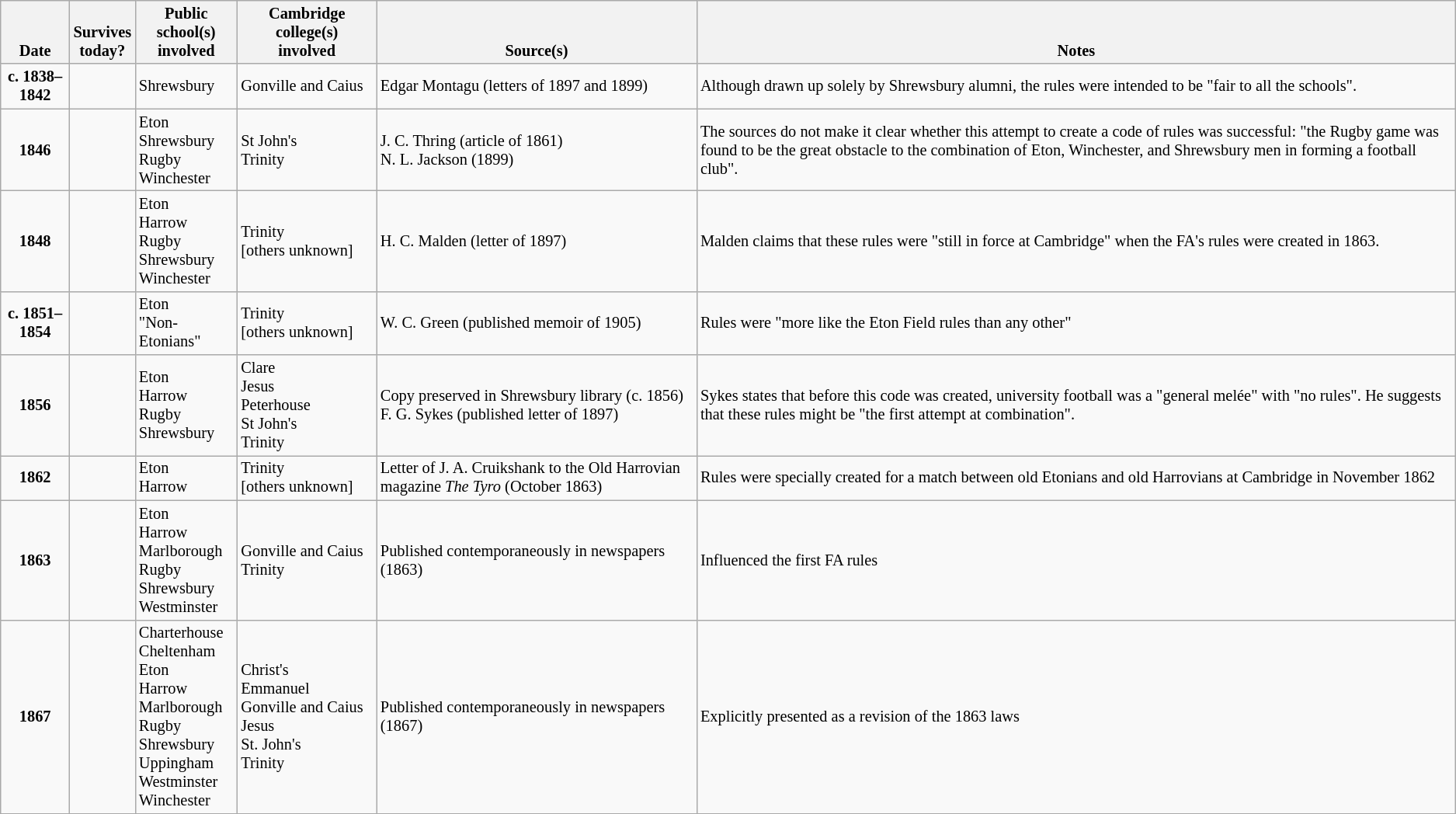<table class="wikitable sortable" style="text-align: center; font-size: 85%; width: auto; table-layout: fixed;">
<tr style="vertical-align: bottom;">
<th>Date</th>
<th>Survives<br>today?</th>
<th>Public school(s)<br>involved</th>
<th>Cambridge college(s)<br>involved</th>
<th>Source(s)</th>
<th>Notes</th>
</tr>
<tr>
<td><strong>c. 1838–1842</strong></td>
<td></td>
<td style="text-align: left;">Shrewsbury</td>
<td style="text-align: left;">Gonville and Caius</td>
<td style="text-align: left;">Edgar Montagu (letters of 1897 and 1899)</td>
<td style="text-align: left;">Although drawn up solely by Shrewsbury alumni, the rules were intended to be "fair to all the schools".</td>
</tr>
<tr>
<td><strong>1846</strong></td>
<td></td>
<td style="text-align: left;">Eton<br>Shrewsbury<br>Rugby<br>Winchester</td>
<td style="text-align: left;">St John's<br>Trinity</td>
<td style="text-align: left;">J. C. Thring (article of 1861)<br>N. L. Jackson (1899)</td>
<td style="text-align: left;">The sources do not make it clear whether this attempt to create a code of rules was successful: "the Rugby game was found to be the great obstacle to the combination of Eton, Winchester, and Shrewsbury men in forming a football club".</td>
</tr>
<tr>
<td><strong>1848</strong></td>
<td></td>
<td style="text-align: left;">Eton<br>Harrow<br>Rugby<br>Shrewsbury<br>Winchester</td>
<td style="text-align: left;">Trinity<br>[others unknown]</td>
<td style="text-align: left;">H. C. Malden (letter of 1897)</td>
<td style="text-align: left;">Malden claims that these rules were "still in force at Cambridge" when the FA's rules were created in 1863.</td>
</tr>
<tr>
<td><strong>c. 1851–1854</strong></td>
<td></td>
<td style="text-align: left;">Eton<br>"Non-Etonians"</td>
<td style="text-align: left;">Trinity<br>[others unknown]</td>
<td style="text-align: left;">W. C. Green (published memoir of 1905)</td>
<td style="text-align: left;">Rules were "more like the Eton Field rules than any other"</td>
</tr>
<tr>
<td><strong>1856</strong></td>
<td></td>
<td style="text-align: left;">Eton<br>Harrow<br>Rugby<br>Shrewsbury</td>
<td style="text-align: left;">Clare<br>Jesus<br>Peterhouse<br>St John's<br>Trinity</td>
<td style="text-align: left;">Copy preserved in Shrewsbury library (c. 1856)<br>F. G. Sykes (published letter of 1897)</td>
<td style="text-align: left;">Sykes states that before this code was created, university football was a "general melée" with "no rules".  He suggests that these rules might be "the first attempt at combination".</td>
</tr>
<tr>
<td><strong>1862</strong></td>
<td></td>
<td style="text-align: left;">Eton<br>Harrow</td>
<td style="text-align: left;">Trinity<br>[others unknown]</td>
<td style="text-align: left;">Letter of J. A. Cruikshank to the Old Harrovian magazine <em>The Tyro</em> (October 1863)</td>
<td style="text-align: left;">Rules were specially created for a match between old Etonians and old Harrovians at Cambridge in November 1862</td>
</tr>
<tr>
<td><strong>1863</strong></td>
<td></td>
<td style="text-align: left;">Eton<br>Harrow<br>Marlborough<br>Rugby<br>Shrewsbury<br>Westminster</td>
<td style="text-align: left;">Gonville and Caius<br>Trinity</td>
<td style="text-align: left;">Published contemporaneously in newspapers (1863)</td>
<td style="text-align: left;">Influenced the first FA rules</td>
</tr>
<tr>
<td><strong>1867</strong></td>
<td></td>
<td style="text-align: left;">Charterhouse<br>Cheltenham<br>Eton<br>Harrow<br>Marlborough<br>Rugby<br>Shrewsbury<br>Uppingham<br>Westminster<br>Winchester</td>
<td style="text-align: left;">Christ's<br>Emmanuel<br>Gonville and Caius<br>Jesus<br>St. John's<br>Trinity<br></td>
<td style="text-align: left;">Published contemporaneously in newspapers (1867)</td>
<td style="text-align: left;">Explicitly presented as a revision of the 1863 laws</td>
</tr>
<tr>
</tr>
</table>
